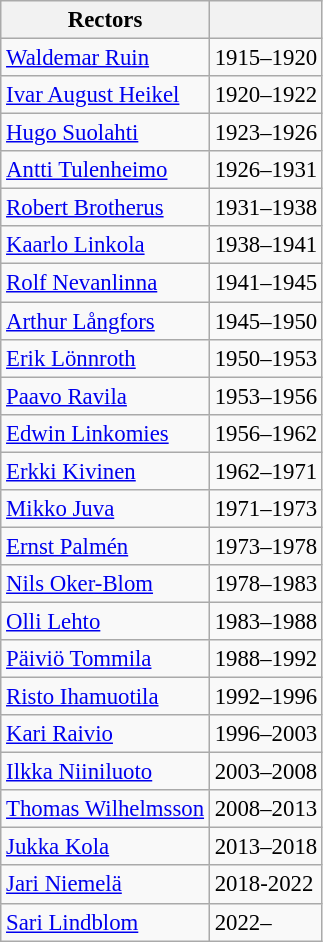<table class="wikitable" style="font-size: 95%;">
<tr>
<th>Rectors</th>
<th></th>
</tr>
<tr>
<td><a href='#'>Waldemar Ruin</a></td>
<td>1915–1920</td>
</tr>
<tr>
<td><a href='#'>Ivar August Heikel</a></td>
<td>1920–1922</td>
</tr>
<tr>
<td><a href='#'>Hugo Suolahti</a></td>
<td>1923–1926</td>
</tr>
<tr>
<td><a href='#'>Antti Tulenheimo</a></td>
<td>1926–1931</td>
</tr>
<tr>
<td><a href='#'>Robert Brotherus</a></td>
<td>1931–1938</td>
</tr>
<tr>
<td><a href='#'>Kaarlo Linkola</a></td>
<td>1938–1941</td>
</tr>
<tr>
<td><a href='#'>Rolf Nevanlinna</a></td>
<td>1941–1945</td>
</tr>
<tr>
<td><a href='#'>Arthur Långfors</a></td>
<td>1945–1950</td>
</tr>
<tr>
<td><a href='#'>Erik Lönnroth</a></td>
<td>1950–1953</td>
</tr>
<tr>
<td><a href='#'>Paavo Ravila</a></td>
<td>1953–1956</td>
</tr>
<tr>
<td><a href='#'>Edwin Linkomies</a></td>
<td>1956–1962</td>
</tr>
<tr>
<td><a href='#'>Erkki Kivinen</a></td>
<td>1962–1971</td>
</tr>
<tr>
<td><a href='#'>Mikko Juva</a></td>
<td>1971–1973</td>
</tr>
<tr>
<td><a href='#'>Ernst Palmén</a></td>
<td>1973–1978</td>
</tr>
<tr>
<td><a href='#'>Nils Oker-Blom</a></td>
<td>1978–1983</td>
</tr>
<tr>
<td><a href='#'>Olli Lehto</a></td>
<td>1983–1988</td>
</tr>
<tr>
<td><a href='#'>Päiviö Tommila</a></td>
<td>1988–1992</td>
</tr>
<tr>
<td><a href='#'>Risto Ihamuotila</a></td>
<td>1992–1996</td>
</tr>
<tr>
<td><a href='#'>Kari Raivio</a></td>
<td>1996–2003</td>
</tr>
<tr>
<td><a href='#'>Ilkka Niiniluoto</a></td>
<td>2003–2008</td>
</tr>
<tr>
<td><a href='#'>Thomas Wilhelmsson</a></td>
<td>2008–2013</td>
</tr>
<tr>
<td><a href='#'>Jukka Kola</a></td>
<td>2013–2018</td>
</tr>
<tr>
<td><a href='#'>Jari Niemelä</a></td>
<td>2018-2022</td>
</tr>
<tr>
<td><a href='#'>Sari Lindblom</a></td>
<td>2022–</td>
</tr>
</table>
